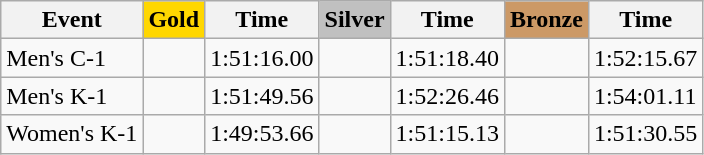<table class="wikitable">
<tr>
<th>Event</th>
<td align=center bgcolor="gold"><strong>Gold</strong></td>
<th>Time</th>
<td align=center bgcolor="silver"><strong>Silver</strong></td>
<th>Time</th>
<td align=center bgcolor="CC9966"><strong>Bronze</strong></td>
<th>Time</th>
</tr>
<tr>
<td>Men's C-1</td>
<td></td>
<td>1:51:16.00</td>
<td></td>
<td>1:51:18.40</td>
<td></td>
<td>1:52:15.67</td>
</tr>
<tr>
<td>Men's K-1</td>
<td></td>
<td>1:51:49.56</td>
<td></td>
<td>1:52:26.46</td>
<td></td>
<td>1:54:01.11</td>
</tr>
<tr>
<td>Women's K-1</td>
<td></td>
<td>1:49:53.66</td>
<td></td>
<td>1:51:15.13</td>
<td></td>
<td>1:51:30.55</td>
</tr>
</table>
